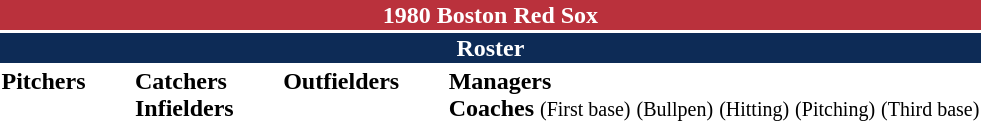<table class="toccolours" style="text-align: left;">
<tr>
<th colspan="10" style="background-color: #ba313c; color: white; text-align: center;">1980 Boston Red Sox</th>
</tr>
<tr>
<td colspan="10" style="background-color:#0d2b56; color: white; text-align: center;"><strong>Roster</strong></td>
</tr>
<tr>
<td valign="top"><strong>Pitchers</strong><br>















</td>
<td width="25px"></td>
<td valign="top"><strong>Catchers</strong><br>



<strong>Infielders</strong>











</td>
<td width="25px"></td>
<td valign="top"><strong>Outfielders</strong><br>






</td>
<td width="25px"></td>
<td valign="top"><strong>Managers</strong><br>

<strong>Coaches</strong>
 <small>(First base)</small>
 <small>(Bullpen)</small>
 <small>(Hitting)</small>
 <small>(Pitching)</small>
 <small>(Third base)</small></td>
</tr>
<tr>
</tr>
</table>
